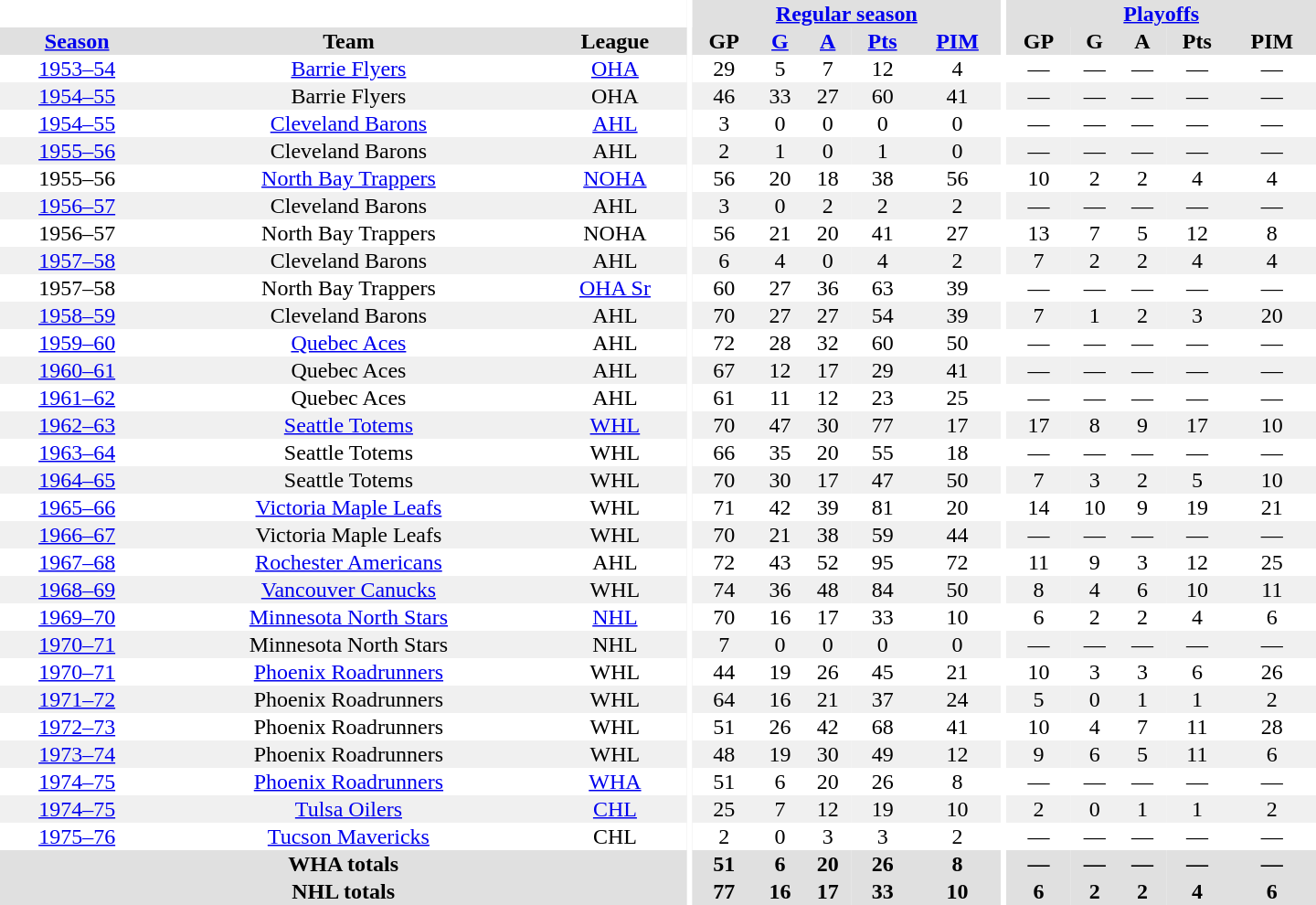<table border="0" cellpadding="1" cellspacing="0" style="text-align:center; width:60em">
<tr bgcolor="#e0e0e0">
<th colspan="3" bgcolor="#ffffff"></th>
<th rowspan="100" bgcolor="#ffffff"></th>
<th colspan="5"><a href='#'>Regular season</a></th>
<th rowspan="100" bgcolor="#ffffff"></th>
<th colspan="5"><a href='#'>Playoffs</a></th>
</tr>
<tr bgcolor="#e0e0e0">
<th><a href='#'>Season</a></th>
<th>Team</th>
<th>League</th>
<th>GP</th>
<th><a href='#'>G</a></th>
<th><a href='#'>A</a></th>
<th><a href='#'>Pts</a></th>
<th><a href='#'>PIM</a></th>
<th>GP</th>
<th>G</th>
<th>A</th>
<th>Pts</th>
<th>PIM</th>
</tr>
<tr>
<td><a href='#'>1953–54</a></td>
<td><a href='#'>Barrie Flyers</a></td>
<td><a href='#'>OHA</a></td>
<td>29</td>
<td>5</td>
<td>7</td>
<td>12</td>
<td>4</td>
<td>—</td>
<td>—</td>
<td>—</td>
<td>—</td>
<td>—</td>
</tr>
<tr bgcolor="#f0f0f0">
<td><a href='#'>1954–55</a></td>
<td>Barrie Flyers</td>
<td>OHA</td>
<td>46</td>
<td>33</td>
<td>27</td>
<td>60</td>
<td>41</td>
<td>—</td>
<td>—</td>
<td>—</td>
<td>—</td>
<td>—</td>
</tr>
<tr>
<td><a href='#'>1954–55</a></td>
<td><a href='#'>Cleveland Barons</a></td>
<td><a href='#'>AHL</a></td>
<td>3</td>
<td>0</td>
<td>0</td>
<td>0</td>
<td>0</td>
<td>—</td>
<td>—</td>
<td>—</td>
<td>—</td>
<td>—</td>
</tr>
<tr bgcolor="#f0f0f0">
<td><a href='#'>1955–56</a></td>
<td>Cleveland Barons</td>
<td>AHL</td>
<td>2</td>
<td>1</td>
<td>0</td>
<td>1</td>
<td>0</td>
<td>—</td>
<td>—</td>
<td>—</td>
<td>—</td>
<td>—</td>
</tr>
<tr>
<td>1955–56</td>
<td><a href='#'>North Bay Trappers</a></td>
<td><a href='#'>NOHA</a></td>
<td>56</td>
<td>20</td>
<td>18</td>
<td>38</td>
<td>56</td>
<td>10</td>
<td>2</td>
<td>2</td>
<td>4</td>
<td>4</td>
</tr>
<tr bgcolor="#f0f0f0">
<td><a href='#'>1956–57</a></td>
<td>Cleveland Barons</td>
<td>AHL</td>
<td>3</td>
<td>0</td>
<td>2</td>
<td>2</td>
<td>2</td>
<td>—</td>
<td>—</td>
<td>—</td>
<td>—</td>
<td>—</td>
</tr>
<tr>
<td>1956–57</td>
<td>North Bay Trappers</td>
<td>NOHA</td>
<td>56</td>
<td>21</td>
<td>20</td>
<td>41</td>
<td>27</td>
<td>13</td>
<td>7</td>
<td>5</td>
<td>12</td>
<td>8</td>
</tr>
<tr bgcolor="#f0f0f0">
<td><a href='#'>1957–58</a></td>
<td>Cleveland Barons</td>
<td>AHL</td>
<td>6</td>
<td>4</td>
<td>0</td>
<td>4</td>
<td>2</td>
<td>7</td>
<td>2</td>
<td>2</td>
<td>4</td>
<td>4</td>
</tr>
<tr>
<td>1957–58</td>
<td>North Bay Trappers</td>
<td><a href='#'>OHA Sr</a></td>
<td>60</td>
<td>27</td>
<td>36</td>
<td>63</td>
<td>39</td>
<td>—</td>
<td>—</td>
<td>—</td>
<td>—</td>
<td>—</td>
</tr>
<tr bgcolor="#f0f0f0">
<td><a href='#'>1958–59</a></td>
<td>Cleveland Barons</td>
<td>AHL</td>
<td>70</td>
<td>27</td>
<td>27</td>
<td>54</td>
<td>39</td>
<td>7</td>
<td>1</td>
<td>2</td>
<td>3</td>
<td>20</td>
</tr>
<tr>
<td><a href='#'>1959–60</a></td>
<td><a href='#'>Quebec Aces</a></td>
<td>AHL</td>
<td>72</td>
<td>28</td>
<td>32</td>
<td>60</td>
<td>50</td>
<td>—</td>
<td>—</td>
<td>—</td>
<td>—</td>
<td>—</td>
</tr>
<tr bgcolor="#f0f0f0">
<td><a href='#'>1960–61</a></td>
<td>Quebec Aces</td>
<td>AHL</td>
<td>67</td>
<td>12</td>
<td>17</td>
<td>29</td>
<td>41</td>
<td>—</td>
<td>—</td>
<td>—</td>
<td>—</td>
<td>—</td>
</tr>
<tr>
<td><a href='#'>1961–62</a></td>
<td>Quebec Aces</td>
<td>AHL</td>
<td>61</td>
<td>11</td>
<td>12</td>
<td>23</td>
<td>25</td>
<td>—</td>
<td>—</td>
<td>—</td>
<td>—</td>
<td>—</td>
</tr>
<tr bgcolor="#f0f0f0">
<td><a href='#'>1962–63</a></td>
<td><a href='#'>Seattle Totems</a></td>
<td><a href='#'>WHL</a></td>
<td>70</td>
<td>47</td>
<td>30</td>
<td>77</td>
<td>17</td>
<td>17</td>
<td>8</td>
<td>9</td>
<td>17</td>
<td>10</td>
</tr>
<tr>
<td><a href='#'>1963–64</a></td>
<td>Seattle Totems</td>
<td>WHL</td>
<td>66</td>
<td>35</td>
<td>20</td>
<td>55</td>
<td>18</td>
<td>—</td>
<td>—</td>
<td>—</td>
<td>—</td>
<td>—</td>
</tr>
<tr bgcolor="#f0f0f0">
<td><a href='#'>1964–65</a></td>
<td>Seattle Totems</td>
<td>WHL</td>
<td>70</td>
<td>30</td>
<td>17</td>
<td>47</td>
<td>50</td>
<td>7</td>
<td>3</td>
<td>2</td>
<td>5</td>
<td>10</td>
</tr>
<tr>
<td><a href='#'>1965–66</a></td>
<td><a href='#'>Victoria Maple Leafs</a></td>
<td>WHL</td>
<td>71</td>
<td>42</td>
<td>39</td>
<td>81</td>
<td>20</td>
<td>14</td>
<td>10</td>
<td>9</td>
<td>19</td>
<td>21</td>
</tr>
<tr bgcolor="#f0f0f0">
<td><a href='#'>1966–67</a></td>
<td>Victoria Maple Leafs</td>
<td>WHL</td>
<td>70</td>
<td>21</td>
<td>38</td>
<td>59</td>
<td>44</td>
<td>—</td>
<td>—</td>
<td>—</td>
<td>—</td>
<td>—</td>
</tr>
<tr>
<td><a href='#'>1967–68</a></td>
<td><a href='#'>Rochester Americans</a></td>
<td>AHL</td>
<td>72</td>
<td>43</td>
<td>52</td>
<td>95</td>
<td>72</td>
<td>11</td>
<td>9</td>
<td>3</td>
<td>12</td>
<td>25</td>
</tr>
<tr bgcolor="#f0f0f0">
<td><a href='#'>1968–69</a></td>
<td><a href='#'>Vancouver Canucks</a></td>
<td>WHL</td>
<td>74</td>
<td>36</td>
<td>48</td>
<td>84</td>
<td>50</td>
<td>8</td>
<td>4</td>
<td>6</td>
<td>10</td>
<td>11</td>
</tr>
<tr>
<td><a href='#'>1969–70</a></td>
<td><a href='#'>Minnesota North Stars</a></td>
<td><a href='#'>NHL</a></td>
<td>70</td>
<td>16</td>
<td>17</td>
<td>33</td>
<td>10</td>
<td>6</td>
<td>2</td>
<td>2</td>
<td>4</td>
<td>6</td>
</tr>
<tr bgcolor="#f0f0f0">
<td><a href='#'>1970–71</a></td>
<td>Minnesota North Stars</td>
<td>NHL</td>
<td>7</td>
<td>0</td>
<td>0</td>
<td>0</td>
<td>0</td>
<td>—</td>
<td>—</td>
<td>—</td>
<td>—</td>
<td>—</td>
</tr>
<tr>
<td><a href='#'>1970–71</a></td>
<td><a href='#'>Phoenix Roadrunners</a></td>
<td>WHL</td>
<td>44</td>
<td>19</td>
<td>26</td>
<td>45</td>
<td>21</td>
<td>10</td>
<td>3</td>
<td>3</td>
<td>6</td>
<td>26</td>
</tr>
<tr bgcolor="#f0f0f0">
<td><a href='#'>1971–72</a></td>
<td>Phoenix Roadrunners</td>
<td>WHL</td>
<td>64</td>
<td>16</td>
<td>21</td>
<td>37</td>
<td>24</td>
<td>5</td>
<td>0</td>
<td>1</td>
<td>1</td>
<td>2</td>
</tr>
<tr>
<td><a href='#'>1972–73</a></td>
<td>Phoenix Roadrunners</td>
<td>WHL</td>
<td>51</td>
<td>26</td>
<td>42</td>
<td>68</td>
<td>41</td>
<td>10</td>
<td>4</td>
<td>7</td>
<td>11</td>
<td>28</td>
</tr>
<tr bgcolor="#f0f0f0">
<td><a href='#'>1973–74</a></td>
<td>Phoenix Roadrunners</td>
<td>WHL</td>
<td>48</td>
<td>19</td>
<td>30</td>
<td>49</td>
<td>12</td>
<td>9</td>
<td>6</td>
<td>5</td>
<td>11</td>
<td>6</td>
</tr>
<tr>
<td><a href='#'>1974–75</a></td>
<td><a href='#'>Phoenix Roadrunners</a></td>
<td><a href='#'>WHA</a></td>
<td>51</td>
<td>6</td>
<td>20</td>
<td>26</td>
<td>8</td>
<td>—</td>
<td>—</td>
<td>—</td>
<td>—</td>
<td>—</td>
</tr>
<tr bgcolor="#f0f0f0">
<td><a href='#'>1974–75</a></td>
<td><a href='#'>Tulsa Oilers</a></td>
<td><a href='#'>CHL</a></td>
<td>25</td>
<td>7</td>
<td>12</td>
<td>19</td>
<td>10</td>
<td>2</td>
<td>0</td>
<td>1</td>
<td>1</td>
<td>2</td>
</tr>
<tr>
<td><a href='#'>1975–76</a></td>
<td><a href='#'>Tucson Mavericks</a></td>
<td>CHL</td>
<td>2</td>
<td>0</td>
<td>3</td>
<td>3</td>
<td>2</td>
<td>—</td>
<td>—</td>
<td>—</td>
<td>—</td>
<td>—</td>
</tr>
<tr bgcolor="#e0e0e0">
<th colspan="3">WHA totals</th>
<th>51</th>
<th>6</th>
<th>20</th>
<th>26</th>
<th>8</th>
<th>—</th>
<th>—</th>
<th>—</th>
<th>—</th>
<th>—</th>
</tr>
<tr bgcolor="#e0e0e0">
<th colspan="3">NHL totals</th>
<th>77</th>
<th>16</th>
<th>17</th>
<th>33</th>
<th>10</th>
<th>6</th>
<th>2</th>
<th>2</th>
<th>4</th>
<th>6</th>
</tr>
</table>
